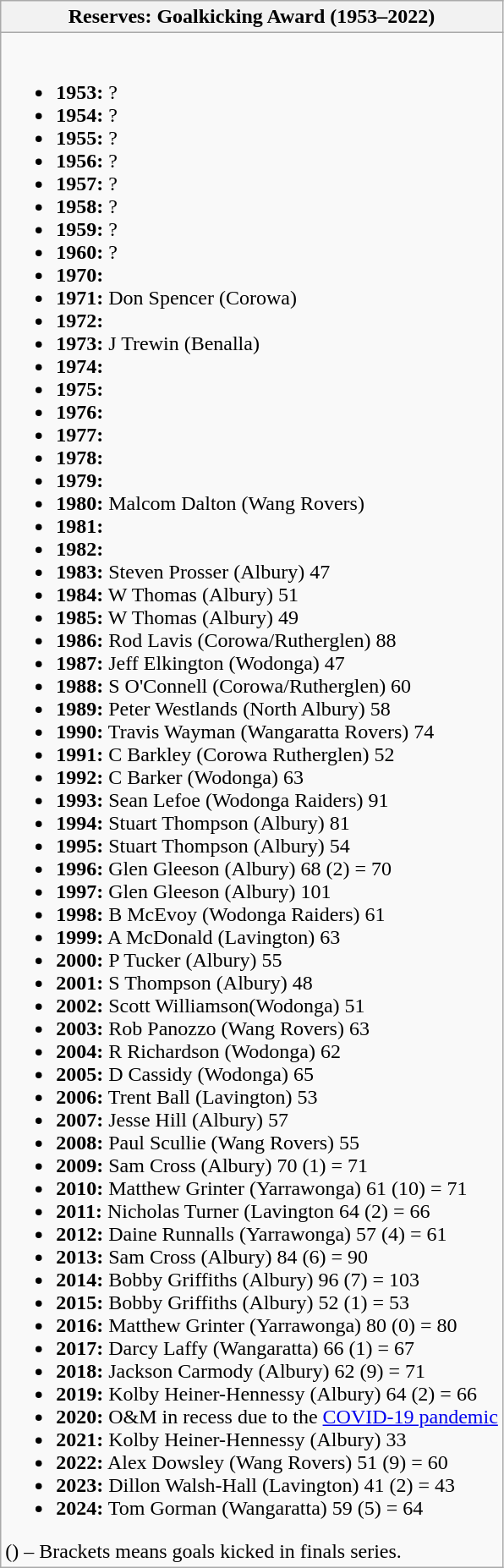<table class="wikitable collapsible collapsed">
<tr>
<th>Reserves: Goalkicking Award (1953–2022)</th>
</tr>
<tr>
<td><br><ul><li><strong>1953:</strong>    ?</li><li><strong>1954:</strong>    ?</li><li><strong>1955:</strong>    ?</li><li><strong>1956:</strong>    ?</li><li><strong>1957:</strong>    ?</li><li><strong>1958:</strong>    ?</li><li><strong>1959:</strong>    ?</li><li><strong>1960:</strong>    ?</li><li><strong>1970:</strong></li><li><strong>1971:</strong> Don Spencer (Corowa)</li><li><strong>1972:</strong></li><li><strong>1973:</strong> J Trewin (Benalla)</li><li><strong>1974:</strong></li><li><strong>1975:</strong></li><li><strong>1976:</strong></li><li><strong>1977:</strong></li><li><strong>1978:</strong></li><li><strong>1979:</strong></li><li><strong>1980:</strong> Malcom Dalton (Wang Rovers)</li><li><strong>1981:</strong></li><li><strong>1982:</strong></li><li><strong>1983:</strong> Steven Prosser         (Albury)            47</li><li><strong>1984:</strong> W Thomas               (Albury)            51</li><li><strong>1985:</strong> W Thomas        (Albury)            49</li><li><strong>1986:</strong> Rod Lavis       (Corowa/Rutherglen) 88</li><li><strong>1987:</strong> Jeff Elkington  (Wodonga)           47</li><li><strong>1988:</strong> S O'Connell     (Corowa/Rutherglen) 60</li><li><strong>1989:</strong> Peter Westlands (North Albury)      58</li><li><strong>1990:</strong> Travis Wayman   (Wangaratta Rovers) 74</li><li><strong>1991:</strong> C Barkley       (Corowa Rutherglen) 52</li><li><strong>1992:</strong> C Barker        (Wodonga)           63</li><li><strong>1993:</strong> Sean Lefoe      (Wodonga Raiders)   91</li><li><strong>1994:</strong> Stuart Thompson (Albury)            81</li><li><strong>1995:</strong> Stuart Thompson (Albury)            54</li><li><strong>1996:</strong> Glen Gleeson    (Albury)            68 (2) = 70</li><li><strong>1997:</strong> Glen Gleeson    (Albury)           101</li><li><strong>1998:</strong> B McEvoy        (Wodonga Raiders)   61</li><li><strong>1999:</strong> A McDonald      (Lavington)         63</li><li><strong>2000:</strong> P Tucker        (Albury)            55</li><li><strong>2001:</strong> S Thompson      (Albury)            48</li><li><strong>2002:</strong> Scott Williamson(Wodonga)           51</li><li><strong>2003:</strong> Rob Panozzo     (Wang Rovers)       63</li><li><strong>2004:</strong> R Richardson    (Wodonga)           62</li><li><strong>2005:</strong> D Cassidy       (Wodonga)           65</li><li><strong>2006:</strong> Trent Ball      (Lavington)         53</li><li><strong>2007:</strong> Jesse Hill      (Albury)            57</li><li><strong>2008:</strong> Paul Scullie    (Wang Rovers)       55</li><li><strong>2009:</strong> Sam Cross       (Albury)            70 (1) = 71</li><li><strong>2010:</strong> Matthew Grinter (Yarrawonga)        61 (10) = 71</li><li><strong>2011:</strong> Nicholas Turner (Lavington          64 (2) = 66</li><li><strong>2012:</strong> Daine Runnalls  (Yarrawonga)        57 (4) = 61</li><li><strong>2013:</strong> Sam Cross       (Albury)            84 (6) = 90</li><li><strong>2014:</strong> Bobby Griffiths (Albury)            96 (7) = 103</li><li><strong>2015:</strong> Bobby Griffiths (Albury)            52 (1) = 53</li><li><strong>2016:</strong> Matthew Grinter (Yarrawonga)        80 (0) = 80</li><li><strong>2017:</strong> Darcy Laffy     (Wangaratta)        66 (1) = 67</li><li><strong>2018:</strong> Jackson Carmody (Albury)            62 (9) = 71</li><li><strong>2019:</strong> Kolby Heiner-Hennessy (Albury)      64 (2) = 66</li><li><strong>2020:</strong> O&M in recess due to the <a href='#'>COVID-19 pandemic</a></li><li><strong>2021:</strong> Kolby Heiner-Hennessy (Albury)      33</li><li><strong>2022:</strong> Alex Dowsley    (Wang Rovers)       51 (9) = 60</li><li><strong>2023:</strong> Dillon Walsh-Hall (Lavington)       41 (2) = 43</li><li><strong>2024:</strong> Tom Gorman        (Wangaratta)      59 (5) = 64</li></ul>() – Brackets means goals kicked in finals series.
</td>
</tr>
</table>
